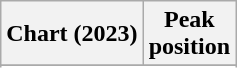<table class="wikitable sortable plainrowheaders" style="text-align:center">
<tr>
<th scope="col">Chart (2023)</th>
<th scope="col">Peak<br>position</th>
</tr>
<tr>
</tr>
<tr>
</tr>
</table>
